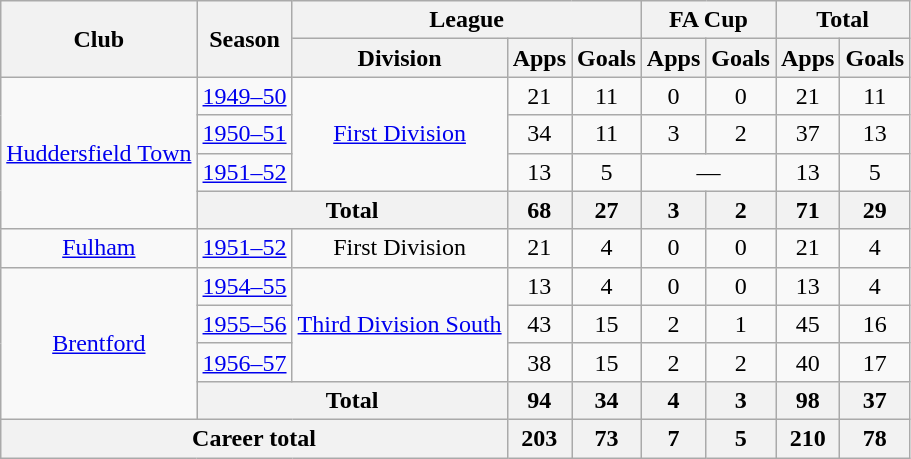<table class="wikitable" style="text-align: center;">
<tr>
<th rowspan="2">Club</th>
<th rowspan="2">Season</th>
<th colspan="3">League</th>
<th colspan="2">FA Cup</th>
<th colspan="2">Total</th>
</tr>
<tr>
<th>Division</th>
<th>Apps</th>
<th>Goals</th>
<th>Apps</th>
<th>Goals</th>
<th>Apps</th>
<th>Goals</th>
</tr>
<tr>
<td rowspan="4"><a href='#'>Huddersfield Town</a></td>
<td><a href='#'>1949–50</a></td>
<td rowspan="3"><a href='#'>First Division</a></td>
<td>21</td>
<td>11</td>
<td>0</td>
<td>0</td>
<td>21</td>
<td>11</td>
</tr>
<tr>
<td><a href='#'>1950–51</a></td>
<td>34</td>
<td>11</td>
<td>3</td>
<td>2</td>
<td>37</td>
<td>13</td>
</tr>
<tr>
<td><a href='#'>1951–52</a></td>
<td>13</td>
<td>5</td>
<td colspan="2">―</td>
<td>13</td>
<td>5</td>
</tr>
<tr>
<th colspan="2">Total</th>
<th>68</th>
<th>27</th>
<th>3</th>
<th>2</th>
<th>71</th>
<th>29</th>
</tr>
<tr>
<td><a href='#'>Fulham</a></td>
<td><a href='#'>1951–52</a></td>
<td>First Division</td>
<td>21</td>
<td>4</td>
<td>0</td>
<td>0</td>
<td>21</td>
<td>4</td>
</tr>
<tr>
<td rowspan="4"><a href='#'>Brentford</a></td>
<td><a href='#'>1954–55</a></td>
<td rowspan="3"><a href='#'>Third Division South</a></td>
<td>13</td>
<td>4</td>
<td>0</td>
<td>0</td>
<td>13</td>
<td>4</td>
</tr>
<tr>
<td><a href='#'>1955–56</a></td>
<td>43</td>
<td>15</td>
<td>2</td>
<td>1</td>
<td>45</td>
<td>16</td>
</tr>
<tr>
<td><a href='#'>1956–57</a></td>
<td>38</td>
<td>15</td>
<td>2</td>
<td>2</td>
<td>40</td>
<td>17</td>
</tr>
<tr>
<th colspan="2">Total</th>
<th>94</th>
<th>34</th>
<th>4</th>
<th>3</th>
<th>98</th>
<th>37</th>
</tr>
<tr>
<th colspan="3">Career total</th>
<th>203</th>
<th>73</th>
<th>7</th>
<th>5</th>
<th>210</th>
<th>78</th>
</tr>
</table>
